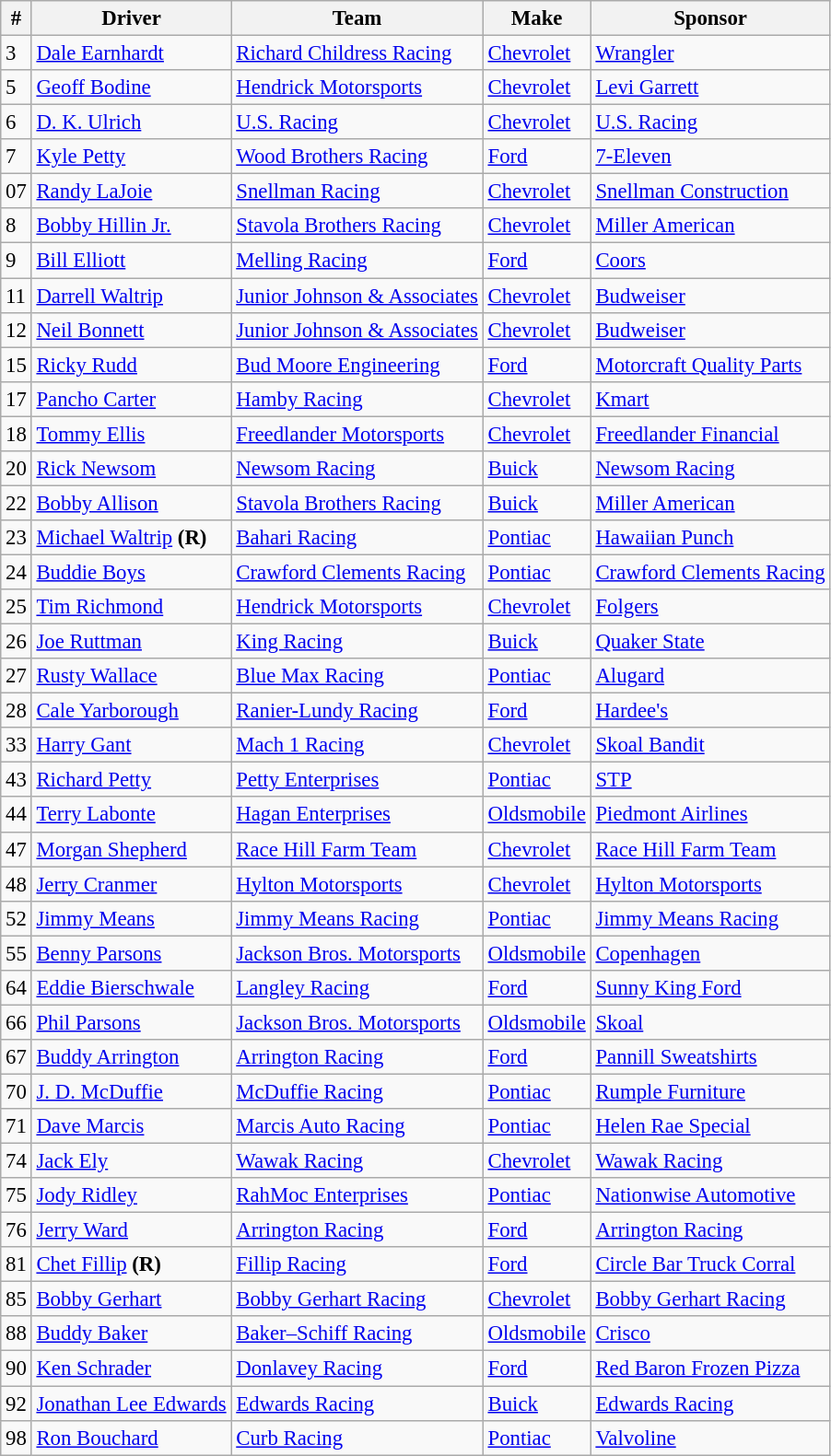<table class="wikitable" style="font-size:95%">
<tr>
<th>#</th>
<th>Driver</th>
<th>Team</th>
<th>Make</th>
<th>Sponsor</th>
</tr>
<tr>
<td>3</td>
<td><a href='#'>Dale Earnhardt</a></td>
<td><a href='#'>Richard Childress Racing</a></td>
<td><a href='#'>Chevrolet</a></td>
<td><a href='#'>Wrangler</a></td>
</tr>
<tr>
<td>5</td>
<td><a href='#'>Geoff Bodine</a></td>
<td><a href='#'>Hendrick Motorsports</a></td>
<td><a href='#'>Chevrolet</a></td>
<td><a href='#'>Levi Garrett</a></td>
</tr>
<tr>
<td>6</td>
<td><a href='#'>D. K. Ulrich</a></td>
<td><a href='#'>U.S. Racing</a></td>
<td><a href='#'>Chevrolet</a></td>
<td><a href='#'>U.S. Racing</a></td>
</tr>
<tr>
<td>7</td>
<td><a href='#'>Kyle Petty</a></td>
<td><a href='#'>Wood Brothers Racing</a></td>
<td><a href='#'>Ford</a></td>
<td><a href='#'>7-Eleven</a></td>
</tr>
<tr>
<td>07</td>
<td><a href='#'>Randy LaJoie</a></td>
<td><a href='#'>Snellman Racing</a></td>
<td><a href='#'>Chevrolet</a></td>
<td><a href='#'>Snellman Construction</a></td>
</tr>
<tr>
<td>8</td>
<td><a href='#'>Bobby Hillin Jr.</a></td>
<td><a href='#'>Stavola Brothers Racing</a></td>
<td><a href='#'>Chevrolet</a></td>
<td><a href='#'>Miller American</a></td>
</tr>
<tr>
<td>9</td>
<td><a href='#'>Bill Elliott</a></td>
<td><a href='#'>Melling Racing</a></td>
<td><a href='#'>Ford</a></td>
<td><a href='#'>Coors</a></td>
</tr>
<tr>
<td>11</td>
<td><a href='#'>Darrell Waltrip</a></td>
<td><a href='#'>Junior Johnson & Associates</a></td>
<td><a href='#'>Chevrolet</a></td>
<td><a href='#'>Budweiser</a></td>
</tr>
<tr>
<td>12</td>
<td><a href='#'>Neil Bonnett</a></td>
<td><a href='#'>Junior Johnson & Associates</a></td>
<td><a href='#'>Chevrolet</a></td>
<td><a href='#'>Budweiser</a></td>
</tr>
<tr>
<td>15</td>
<td><a href='#'>Ricky Rudd</a></td>
<td><a href='#'>Bud Moore Engineering</a></td>
<td><a href='#'>Ford</a></td>
<td><a href='#'>Motorcraft Quality Parts</a></td>
</tr>
<tr>
<td>17</td>
<td><a href='#'>Pancho Carter</a></td>
<td><a href='#'>Hamby Racing</a></td>
<td><a href='#'>Chevrolet</a></td>
<td><a href='#'>Kmart</a></td>
</tr>
<tr>
<td>18</td>
<td><a href='#'>Tommy Ellis</a></td>
<td><a href='#'>Freedlander Motorsports</a></td>
<td><a href='#'>Chevrolet</a></td>
<td><a href='#'>Freedlander Financial</a></td>
</tr>
<tr>
<td>20</td>
<td><a href='#'>Rick Newsom</a></td>
<td><a href='#'>Newsom Racing</a></td>
<td><a href='#'>Buick</a></td>
<td><a href='#'>Newsom Racing</a></td>
</tr>
<tr>
<td>22</td>
<td><a href='#'>Bobby Allison</a></td>
<td><a href='#'>Stavola Brothers Racing</a></td>
<td><a href='#'>Buick</a></td>
<td><a href='#'>Miller American</a></td>
</tr>
<tr>
<td>23</td>
<td><a href='#'>Michael Waltrip</a> <strong>(R)</strong></td>
<td><a href='#'>Bahari Racing</a></td>
<td><a href='#'>Pontiac</a></td>
<td><a href='#'>Hawaiian Punch</a></td>
</tr>
<tr>
<td>24</td>
<td><a href='#'>Buddie Boys</a></td>
<td><a href='#'>Crawford Clements Racing</a></td>
<td><a href='#'>Pontiac</a></td>
<td><a href='#'>Crawford Clements Racing</a></td>
</tr>
<tr>
<td>25</td>
<td><a href='#'>Tim Richmond</a></td>
<td><a href='#'>Hendrick Motorsports</a></td>
<td><a href='#'>Chevrolet</a></td>
<td><a href='#'>Folgers</a></td>
</tr>
<tr>
<td>26</td>
<td><a href='#'>Joe Ruttman</a></td>
<td><a href='#'>King Racing</a></td>
<td><a href='#'>Buick</a></td>
<td><a href='#'>Quaker State</a></td>
</tr>
<tr>
<td>27</td>
<td><a href='#'>Rusty Wallace</a></td>
<td><a href='#'>Blue Max Racing</a></td>
<td><a href='#'>Pontiac</a></td>
<td><a href='#'>Alugard</a></td>
</tr>
<tr>
<td>28</td>
<td><a href='#'>Cale Yarborough</a></td>
<td><a href='#'>Ranier-Lundy Racing</a></td>
<td><a href='#'>Ford</a></td>
<td><a href='#'>Hardee's</a></td>
</tr>
<tr>
<td>33</td>
<td><a href='#'>Harry Gant</a></td>
<td><a href='#'>Mach 1 Racing</a></td>
<td><a href='#'>Chevrolet</a></td>
<td><a href='#'>Skoal Bandit</a></td>
</tr>
<tr>
<td>43</td>
<td><a href='#'>Richard Petty</a></td>
<td><a href='#'>Petty Enterprises</a></td>
<td><a href='#'>Pontiac</a></td>
<td><a href='#'>STP</a></td>
</tr>
<tr>
<td>44</td>
<td><a href='#'>Terry Labonte</a></td>
<td><a href='#'>Hagan Enterprises</a></td>
<td><a href='#'>Oldsmobile</a></td>
<td><a href='#'>Piedmont Airlines</a></td>
</tr>
<tr>
<td>47</td>
<td><a href='#'>Morgan Shepherd</a></td>
<td><a href='#'>Race Hill Farm Team</a></td>
<td><a href='#'>Chevrolet</a></td>
<td><a href='#'>Race Hill Farm Team</a></td>
</tr>
<tr>
<td>48</td>
<td><a href='#'>Jerry Cranmer</a></td>
<td><a href='#'>Hylton Motorsports</a></td>
<td><a href='#'>Chevrolet</a></td>
<td><a href='#'>Hylton Motorsports</a></td>
</tr>
<tr>
<td>52</td>
<td><a href='#'>Jimmy Means</a></td>
<td><a href='#'>Jimmy Means Racing</a></td>
<td><a href='#'>Pontiac</a></td>
<td><a href='#'>Jimmy Means Racing</a></td>
</tr>
<tr>
<td>55</td>
<td><a href='#'>Benny Parsons</a></td>
<td><a href='#'>Jackson Bros. Motorsports</a></td>
<td><a href='#'>Oldsmobile</a></td>
<td><a href='#'>Copenhagen</a></td>
</tr>
<tr>
<td>64</td>
<td><a href='#'>Eddie Bierschwale</a></td>
<td><a href='#'>Langley Racing</a></td>
<td><a href='#'>Ford</a></td>
<td><a href='#'>Sunny King Ford</a></td>
</tr>
<tr>
<td>66</td>
<td><a href='#'>Phil Parsons</a></td>
<td><a href='#'>Jackson Bros. Motorsports</a></td>
<td><a href='#'>Oldsmobile</a></td>
<td><a href='#'>Skoal</a></td>
</tr>
<tr>
<td>67</td>
<td><a href='#'>Buddy Arrington</a></td>
<td><a href='#'>Arrington Racing</a></td>
<td><a href='#'>Ford</a></td>
<td><a href='#'>Pannill Sweatshirts</a></td>
</tr>
<tr>
<td>70</td>
<td><a href='#'>J. D. McDuffie</a></td>
<td><a href='#'>McDuffie Racing</a></td>
<td><a href='#'>Pontiac</a></td>
<td><a href='#'>Rumple Furniture</a></td>
</tr>
<tr>
<td>71</td>
<td><a href='#'>Dave Marcis</a></td>
<td><a href='#'>Marcis Auto Racing</a></td>
<td><a href='#'>Pontiac</a></td>
<td><a href='#'>Helen Rae Special</a></td>
</tr>
<tr>
<td>74</td>
<td><a href='#'>Jack Ely</a></td>
<td><a href='#'>Wawak Racing</a></td>
<td><a href='#'>Chevrolet</a></td>
<td><a href='#'>Wawak Racing</a></td>
</tr>
<tr>
<td>75</td>
<td><a href='#'>Jody Ridley</a></td>
<td><a href='#'>RahMoc Enterprises</a></td>
<td><a href='#'>Pontiac</a></td>
<td><a href='#'>Nationwise Automotive</a></td>
</tr>
<tr>
<td>76</td>
<td><a href='#'>Jerry Ward</a></td>
<td><a href='#'>Arrington Racing</a></td>
<td><a href='#'>Ford</a></td>
<td><a href='#'>Arrington Racing</a></td>
</tr>
<tr>
<td>81</td>
<td><a href='#'>Chet Fillip</a> <strong>(R)</strong></td>
<td><a href='#'>Fillip Racing</a></td>
<td><a href='#'>Ford</a></td>
<td><a href='#'>Circle Bar Truck Corral</a></td>
</tr>
<tr>
<td>85</td>
<td><a href='#'>Bobby Gerhart</a></td>
<td><a href='#'>Bobby Gerhart Racing</a></td>
<td><a href='#'>Chevrolet</a></td>
<td><a href='#'>Bobby Gerhart Racing</a></td>
</tr>
<tr>
<td>88</td>
<td><a href='#'>Buddy Baker</a></td>
<td><a href='#'>Baker–Schiff Racing</a></td>
<td><a href='#'>Oldsmobile</a></td>
<td><a href='#'>Crisco</a></td>
</tr>
<tr>
<td>90</td>
<td><a href='#'>Ken Schrader</a></td>
<td><a href='#'>Donlavey Racing</a></td>
<td><a href='#'>Ford</a></td>
<td><a href='#'>Red Baron Frozen Pizza</a></td>
</tr>
<tr>
<td>92</td>
<td><a href='#'>Jonathan Lee Edwards</a></td>
<td><a href='#'>Edwards Racing</a></td>
<td><a href='#'>Buick</a></td>
<td><a href='#'>Edwards Racing</a></td>
</tr>
<tr>
<td>98</td>
<td><a href='#'>Ron Bouchard</a></td>
<td><a href='#'>Curb Racing</a></td>
<td><a href='#'>Pontiac</a></td>
<td><a href='#'>Valvoline</a></td>
</tr>
</table>
